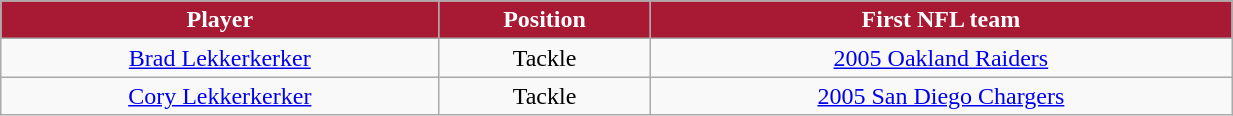<table class="wikitable" width="65%">
<tr align="center" style="background:#A81933;color:#FFFFFF;">
<td><strong>Player</strong></td>
<td><strong>Position</strong></td>
<td><strong>First NFL team</strong></td>
</tr>
<tr align="center" bgcolor="">
<td><a href='#'>Brad Lekkerkerker</a></td>
<td>Tackle</td>
<td><a href='#'>2005 Oakland Raiders</a></td>
</tr>
<tr align="center" bgcolor="">
<td><a href='#'>Cory Lekkerkerker</a></td>
<td>Tackle</td>
<td><a href='#'>2005 San Diego Chargers</a></td>
</tr>
</table>
